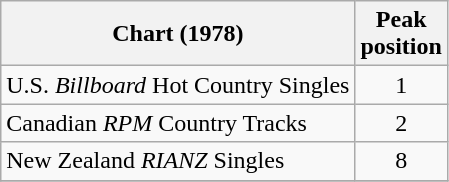<table class="wikitable sortable">
<tr>
<th align="left">Chart (1978)</th>
<th align="center">Peak<br>position</th>
</tr>
<tr>
<td align="left">U.S. <em>Billboard</em> Hot Country Singles</td>
<td align="center">1</td>
</tr>
<tr>
<td align="left">Canadian <em>RPM</em> Country Tracks</td>
<td align="center">2</td>
</tr>
<tr>
<td align="left">New Zealand <em>RIANZ</em> Singles</td>
<td align="center">8</td>
</tr>
<tr>
</tr>
</table>
